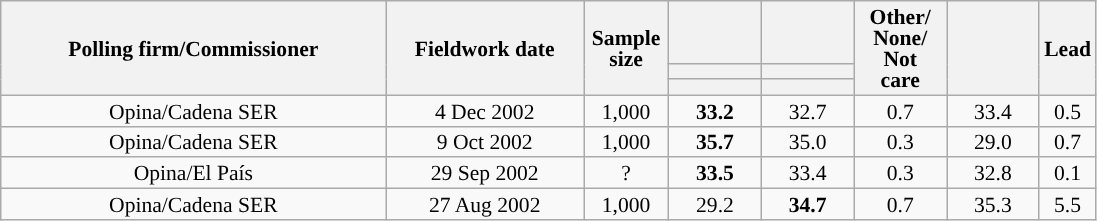<table class="wikitable collapsible collapsed" style="text-align:center; font-size:90%; line-height:14px;">
<tr style="height:42px;">
<th style="width:250px;" rowspan="3">Polling firm/Commissioner</th>
<th style="width:125px;" rowspan="3">Fieldwork date</th>
<th style="width:50px;" rowspan="3">Sample size</th>
<th style="width:55px;"></th>
<th style="width:55px;"></th>
<th style="width:55px;" rowspan="3">Other/<br>None/<br>Not<br>care</th>
<th style="width:55px;" rowspan="3"></th>
<th style="width:30px;" rowspan="3">Lead</th>
</tr>
<tr>
<th style="color:inherit;background:"></th>
<th style="color:inherit;background:"></th>
</tr>
<tr>
<th></th>
<th></th>
</tr>
<tr>
<td>Opina/Cadena SER</td>
<td>4 Dec 2002</td>
<td>1,000</td>
<td><strong>33.2</strong></td>
<td>32.7</td>
<td>0.7</td>
<td>33.4</td>
<td style="background:">0.5</td>
</tr>
<tr>
<td>Opina/Cadena SER</td>
<td>9 Oct 2002</td>
<td>1,000</td>
<td><strong>35.7</strong></td>
<td>35.0</td>
<td>0.3</td>
<td>29.0</td>
<td style="background:">0.7</td>
</tr>
<tr>
<td>Opina/El País</td>
<td>29 Sep 2002</td>
<td>?</td>
<td><strong>33.5</strong></td>
<td>33.4</td>
<td>0.3</td>
<td>32.8</td>
<td style="background:">0.1</td>
</tr>
<tr>
<td>Opina/Cadena SER</td>
<td>27 Aug 2002</td>
<td>1,000</td>
<td>29.2</td>
<td><strong>34.7</strong></td>
<td>0.7</td>
<td>35.3</td>
<td style="background:">5.5</td>
</tr>
</table>
